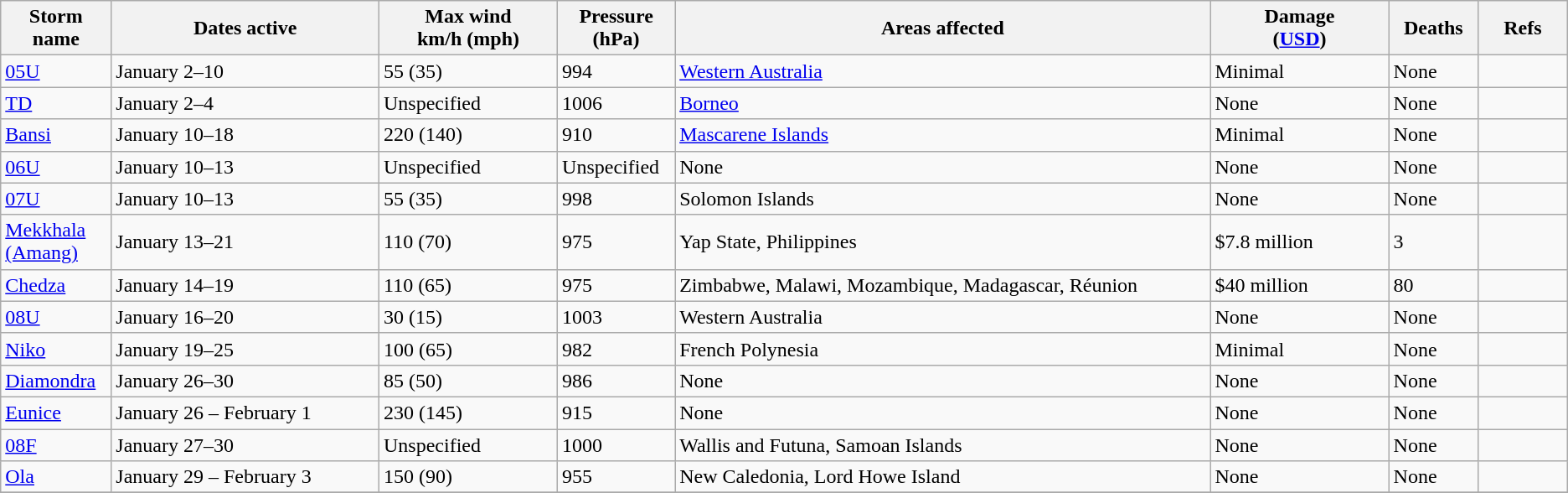<table class="wikitable sortable">
<tr>
<th width="5%">Storm name</th>
<th width="15%">Dates active</th>
<th width="10%">Max wind<br>km/h (mph)</th>
<th width="5%">Pressure<br>(hPa)</th>
<th width="30%">Areas affected</th>
<th width="10%">Damage<br>(<a href='#'>USD</a>)</th>
<th width="5%">Deaths</th>
<th width="5%">Refs</th>
</tr>
<tr>
<td><a href='#'>05U</a></td>
<td>January 2–10</td>
<td>55 (35)</td>
<td>994</td>
<td><a href='#'>Western Australia</a></td>
<td>Minimal</td>
<td>None</td>
<td></td>
</tr>
<tr>
<td><a href='#'>TD</a></td>
<td>January 2–4</td>
<td>Unspecified</td>
<td>1006</td>
<td><a href='#'>Borneo</a></td>
<td>None</td>
<td>None</td>
<td></td>
</tr>
<tr>
<td><a href='#'>Bansi</a></td>
<td>January 10–18</td>
<td>220 (140)</td>
<td>910</td>
<td><a href='#'>Mascarene Islands</a></td>
<td>Minimal</td>
<td>None</td>
<td></td>
</tr>
<tr>
<td><a href='#'>06U</a></td>
<td>January 10–13</td>
<td>Unspecified</td>
<td>Unspecified</td>
<td>None</td>
<td>None</td>
<td>None</td>
<td></td>
</tr>
<tr>
<td><a href='#'>07U</a></td>
<td>January 10–13</td>
<td>55 (35)</td>
<td>998</td>
<td>Solomon Islands</td>
<td>None</td>
<td>None</td>
<td></td>
</tr>
<tr>
<td><a href='#'>Mekkhala (Amang)</a></td>
<td>January 13–21</td>
<td>110 (70)</td>
<td>975</td>
<td>Yap State, Philippines</td>
<td>$7.8 million</td>
<td>3</td>
<td></td>
</tr>
<tr>
<td><a href='#'>Chedza</a></td>
<td>January 14–19</td>
<td>110 (65)</td>
<td>975</td>
<td>Zimbabwe, Malawi, Mozambique, Madagascar, Réunion</td>
<td>$40 million</td>
<td>80</td>
<td></td>
</tr>
<tr>
<td><a href='#'>08U</a></td>
<td>January 16–20</td>
<td>30 (15)</td>
<td>1003</td>
<td>Western Australia</td>
<td>None</td>
<td>None</td>
<td></td>
</tr>
<tr>
<td><a href='#'>Niko</a></td>
<td>January 19–25</td>
<td>100 (65)</td>
<td>982</td>
<td>French Polynesia</td>
<td>Minimal</td>
<td>None</td>
<td></td>
</tr>
<tr>
<td><a href='#'>Diamondra</a></td>
<td>January 26–30</td>
<td>85 (50)</td>
<td>986</td>
<td>None</td>
<td>None</td>
<td>None</td>
<td></td>
</tr>
<tr>
<td><a href='#'>Eunice</a></td>
<td>January 26 – February 1</td>
<td>230 (145)</td>
<td>915</td>
<td>None</td>
<td>None</td>
<td>None</td>
<td></td>
</tr>
<tr>
<td><a href='#'>08F</a></td>
<td>January 27–30</td>
<td>Unspecified</td>
<td>1000</td>
<td>Wallis and Futuna, Samoan Islands</td>
<td>None</td>
<td>None</td>
<td></td>
</tr>
<tr>
<td><a href='#'>Ola</a></td>
<td>January 29 – February 3</td>
<td>150 (90)</td>
<td>955</td>
<td>New Caledonia, Lord Howe Island</td>
<td>None</td>
<td>None</td>
<td></td>
</tr>
<tr>
</tr>
</table>
